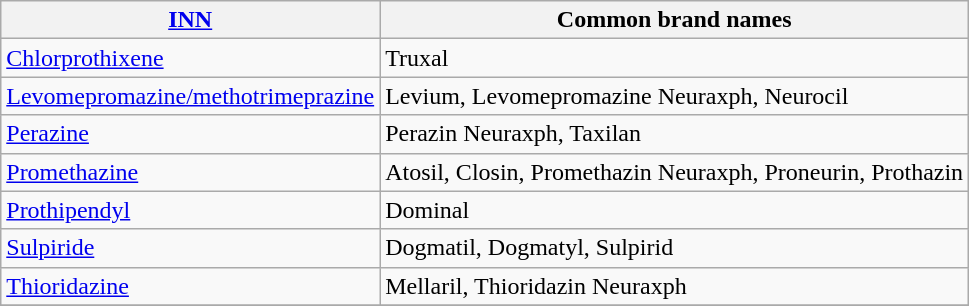<table class="wikitable">
<tr>
<th><a href='#'>INN</a></th>
<th>Common brand names</th>
</tr>
<tr>
<td><a href='#'>Chlorprothixene</a></td>
<td>Truxal</td>
</tr>
<tr>
<td><a href='#'>Levomepromazine/methotrimeprazine</a></td>
<td>Levium, Levomepromazine Neuraxph, Neurocil</td>
</tr>
<tr>
<td><a href='#'>Perazine</a></td>
<td>Perazin Neuraxph, Taxilan</td>
</tr>
<tr>
<td><a href='#'>Promethazine</a></td>
<td>Atosil, Closin, Promethazin Neuraxph, Proneurin, Prothazin</td>
</tr>
<tr>
<td><a href='#'>Prothipendyl</a></td>
<td>Dominal</td>
</tr>
<tr>
<td><a href='#'>Sulpiride</a></td>
<td>Dogmatil, Dogmatyl, Sulpirid</td>
</tr>
<tr>
<td><a href='#'>Thioridazine</a></td>
<td>Mellaril, Thioridazin Neuraxph</td>
</tr>
<tr>
</tr>
</table>
